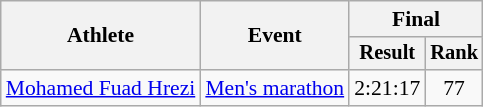<table class="wikitable" style="font-size:90%">
<tr>
<th rowspan="2">Athlete</th>
<th rowspan="2">Event</th>
<th colspan="2">Final</th>
</tr>
<tr style="font-size:95%">
<th>Result</th>
<th>Rank</th>
</tr>
<tr align=center>
<td align=left><a href='#'>Mohamed Fuad Hrezi</a></td>
<td align=left><a href='#'>Men's marathon</a></td>
<td>2:21:17</td>
<td>77</td>
</tr>
</table>
